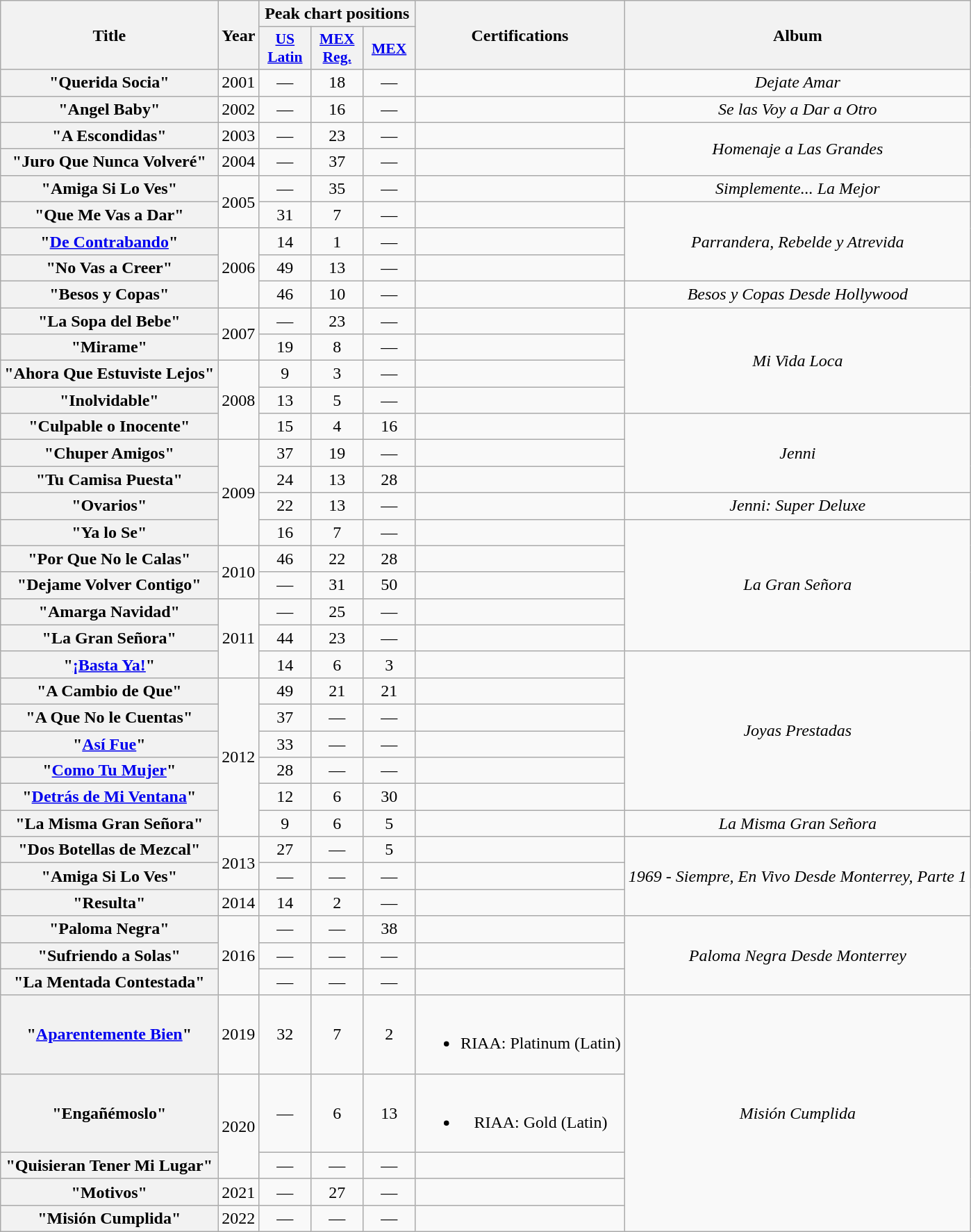<table class="wikitable plainrowheaders" style="text-align:center;">
<tr>
<th scope="col" rowspan="2">Title</th>
<th scope="col" rowspan="2">Year</th>
<th scope="col" colspan="3">Peak chart positions</th>
<th scope="col" rowspan="2">Certifications</th>
<th scope="col" rowspan="2">Album</th>
</tr>
<tr>
<th scope="col" style="width:3em; font-size:90%;"><a href='#'>US<br>Latin</a><br></th>
<th scope="col" style="width:3em; font-size:90%;"><a href='#'>MEX<br>Reg.</a><br></th>
<th scope="col" style="width:3em; font-size:90%;"><a href='#'>MEX</a><br></th>
</tr>
<tr>
<th scope="row">"Querida Socia"</th>
<td>2001</td>
<td>—</td>
<td>18</td>
<td>—</td>
<td></td>
<td><em>Dejate Amar</em></td>
</tr>
<tr>
<th scope="row">"Angel Baby"</th>
<td>2002</td>
<td>—</td>
<td>16</td>
<td>—</td>
<td></td>
<td><em>Se las Voy a Dar a Otro</em></td>
</tr>
<tr>
<th scope="row">"A Escondidas"</th>
<td>2003</td>
<td>—</td>
<td>23</td>
<td>—</td>
<td></td>
<td rowspan="2"><em>Homenaje a Las Grandes</em></td>
</tr>
<tr>
<th scope="row">"Juro Que Nunca Volveré"</th>
<td>2004</td>
<td>—</td>
<td>37</td>
<td>—</td>
<td></td>
</tr>
<tr>
<th scope="row">"Amiga Si Lo Ves"</th>
<td rowspan="2">2005</td>
<td>—</td>
<td>35</td>
<td>—</td>
<td></td>
<td><em>Simplemente... La Mejor</em></td>
</tr>
<tr>
<th scope="row">"Que Me Vas a Dar"</th>
<td>31</td>
<td>7</td>
<td>—</td>
<td></td>
<td rowspan="3"><em>Parrandera, Rebelde y Atrevida</em></td>
</tr>
<tr>
<th scope="row">"<a href='#'>De Contrabando</a>"</th>
<td rowspan="3">2006</td>
<td>14</td>
<td>1</td>
<td>—</td>
<td></td>
</tr>
<tr>
<th scope="row">"No Vas a Creer"</th>
<td>49</td>
<td>13</td>
<td>—</td>
<td></td>
</tr>
<tr>
<th scope="row">"Besos y Copas"</th>
<td>46</td>
<td>10</td>
<td>—</td>
<td></td>
<td><em>Besos y Copas Desde Hollywood</em></td>
</tr>
<tr>
<th scope="row">"La Sopa del Bebe"</th>
<td rowspan="2">2007</td>
<td>—</td>
<td>23</td>
<td>—</td>
<td></td>
<td rowspan="4"><em>Mi Vida Loca</em></td>
</tr>
<tr>
<th scope="row">"Mirame"</th>
<td>19</td>
<td>8</td>
<td>—</td>
<td></td>
</tr>
<tr>
<th scope="row">"Ahora Que Estuviste Lejos"</th>
<td rowspan="3">2008</td>
<td>9</td>
<td>3</td>
<td>—</td>
<td></td>
</tr>
<tr>
<th scope="row">"Inolvidable"</th>
<td>13</td>
<td>5</td>
<td>—</td>
<td></td>
</tr>
<tr>
<th scope="row">"Culpable o Inocente"</th>
<td>15</td>
<td>4</td>
<td>16</td>
<td></td>
<td rowspan="3"><em>Jenni</em></td>
</tr>
<tr>
<th scope="row">"Chuper Amigos"</th>
<td rowspan="4">2009</td>
<td>37</td>
<td>19</td>
<td>—</td>
<td></td>
</tr>
<tr>
<th scope="row">"Tu Camisa Puesta"</th>
<td>24</td>
<td>13</td>
<td>28</td>
<td></td>
</tr>
<tr>
<th scope="row">"Ovarios"</th>
<td>22</td>
<td>13</td>
<td>—</td>
<td></td>
<td><em>Jenni: Super Deluxe</em></td>
</tr>
<tr>
<th scope="row">"Ya lo Se"</th>
<td>16</td>
<td>7</td>
<td>—</td>
<td></td>
<td rowspan="5"><em>La Gran Señora</em></td>
</tr>
<tr>
<th scope="row">"Por Que No le Calas"</th>
<td rowspan="2">2010</td>
<td>46</td>
<td>22</td>
<td>28</td>
<td></td>
</tr>
<tr>
<th scope="row">"Dejame Volver Contigo"</th>
<td>—</td>
<td>31</td>
<td>50</td>
<td></td>
</tr>
<tr>
<th scope="row">"Amarga Navidad"</th>
<td rowspan="3">2011</td>
<td>—</td>
<td>25</td>
<td>—</td>
<td></td>
</tr>
<tr>
<th scope="row">"La Gran Señora"</th>
<td>44</td>
<td>23</td>
<td>—</td>
<td></td>
</tr>
<tr>
<th scope="row">"<a href='#'>¡Basta Ya!</a>"</th>
<td>14</td>
<td>6</td>
<td>3</td>
<td></td>
<td rowspan="6"><em>Joyas Prestadas</em></td>
</tr>
<tr>
<th scope="row">"A Cambio de Que"</th>
<td rowspan="6">2012</td>
<td>49</td>
<td>21</td>
<td>21</td>
<td></td>
</tr>
<tr>
<th scope="row">"A Que No le Cuentas"</th>
<td>37</td>
<td>—</td>
<td>—</td>
<td></td>
</tr>
<tr>
<th scope="row">"<a href='#'>Así Fue</a>"</th>
<td>33</td>
<td>—</td>
<td>—</td>
<td></td>
</tr>
<tr>
<th scope="row">"<a href='#'>Como Tu Mujer</a>"</th>
<td>28</td>
<td>—</td>
<td>—</td>
<td></td>
</tr>
<tr>
<th scope="row">"<a href='#'>Detrás de Mi Ventana</a>"</th>
<td>12</td>
<td>6</td>
<td>30</td>
<td></td>
</tr>
<tr>
<th scope="row">"La Misma Gran Señora"</th>
<td>9</td>
<td>6</td>
<td>5</td>
<td></td>
<td><em>La Misma Gran Señora</em></td>
</tr>
<tr>
<th scope="row">"Dos Botellas de Mezcal"</th>
<td rowspan="2">2013</td>
<td>27</td>
<td>—</td>
<td>5</td>
<td></td>
<td rowspan="3"><em>1969 - Siempre, En Vivo Desde Monterrey, Parte 1</em></td>
</tr>
<tr>
<th scope="row">"Amiga Si Lo Ves"</th>
<td>—</td>
<td>—</td>
<td>—</td>
<td></td>
</tr>
<tr>
<th scope="row">"Resulta"</th>
<td>2014</td>
<td>14</td>
<td>2</td>
<td>—</td>
<td></td>
</tr>
<tr>
<th scope="row">"Paloma Negra"</th>
<td rowspan="3">2016</td>
<td>—</td>
<td>—</td>
<td>38</td>
<td></td>
<td rowspan="3"><em>Paloma Negra Desde Monterrey</em></td>
</tr>
<tr>
<th scope="row">"Sufriendo a Solas"</th>
<td>—</td>
<td>—</td>
<td>—</td>
<td></td>
</tr>
<tr>
<th scope="row">"La Mentada Contestada"</th>
<td>—</td>
<td>—</td>
<td>—</td>
<td></td>
</tr>
<tr>
<th scope="row">"<a href='#'>Aparentemente Bien</a>"</th>
<td>2019</td>
<td>32</td>
<td>7</td>
<td>2</td>
<td><br><ul><li>RIAA: Platinum (Latin)</li></ul></td>
<td rowspan="5"><em>Misión Cumplida</em></td>
</tr>
<tr>
<th scope="row">"Engañémoslo"</th>
<td rowspan="2">2020</td>
<td>—</td>
<td>6</td>
<td>13</td>
<td><br><ul><li>RIAA: Gold (Latin)</li></ul></td>
</tr>
<tr>
<th scope="row">"Quisieran Tener Mi Lugar"</th>
<td>—</td>
<td>—</td>
<td>—</td>
<td></td>
</tr>
<tr>
<th scope="row">"Motivos"</th>
<td>2021</td>
<td>—</td>
<td>27</td>
<td>—</td>
<td></td>
</tr>
<tr>
<th scope="row">"Misión Cumplida"</th>
<td>2022</td>
<td>—</td>
<td>—</td>
<td>—</td>
<td></td>
</tr>
</table>
